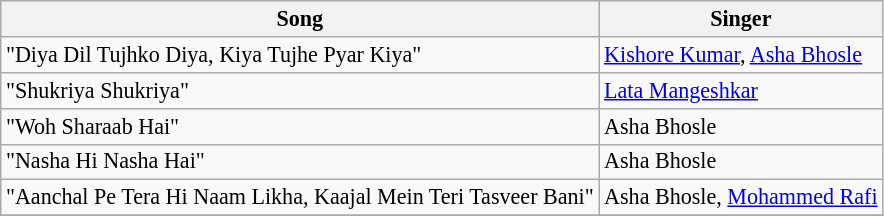<table class="wikitable" style="font-size:92%">
<tr>
<th>Song</th>
<th>Singer</th>
</tr>
<tr>
<td>"Diya Dil Tujhko Diya, Kiya Tujhe Pyar Kiya"</td>
<td><a href='#'>Kishore Kumar</a>, <a href='#'>Asha Bhosle</a></td>
</tr>
<tr>
<td>"Shukriya Shukriya"</td>
<td><a href='#'>Lata Mangeshkar</a></td>
</tr>
<tr>
<td>"Woh Sharaab Hai"</td>
<td>Asha Bhosle</td>
</tr>
<tr>
<td>"Nasha Hi Nasha Hai"</td>
<td>Asha Bhosle</td>
</tr>
<tr>
<td>"Aanchal Pe Tera Hi Naam Likha, Kaajal Mein Teri Tasveer Bani"</td>
<td>Asha Bhosle, <a href='#'>Mohammed Rafi</a></td>
</tr>
<tr>
</tr>
</table>
